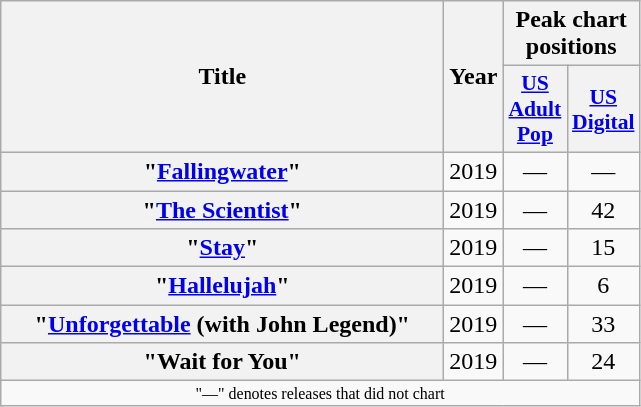<table class="wikitable plainrowheaders" style="text-align:center;">
<tr>
<th scope="col" rowspan="2" style="width:18em;">Title</th>
<th scope="col" rowspan="2" style="width:1em;">Year</th>
<th scope="col" colspan="2">Peak chart positions</th>
</tr>
<tr>
<th scope="col" style="width:2.5em;font-size:90%;"><a href='#'>US<br> Adult Pop</a></th>
<th scope="col" style="width:2.5em;font-size:90%;"><a href='#'>US<br>Digital</a><br></th>
</tr>
<tr>
<th scope="row">"<a href='#'>Fallingwater</a>"<br></th>
<td>2019</td>
<td>—</td>
<td>—</td>
</tr>
<tr>
<th scope="row">"<a href='#'>The Scientist</a>"<br></th>
<td>2019</td>
<td>—</td>
<td>42</td>
</tr>
<tr>
<th scope="row">"<a href='#'>Stay</a>"<br></th>
<td>2019</td>
<td>—</td>
<td>15</td>
</tr>
<tr>
<th scope="row">"<a href='#'>Hallelujah</a>"<br></th>
<td>2019</td>
<td>—</td>
<td>6</td>
</tr>
<tr>
<th scope="row">"<a href='#'>Unforgettable</a> (with John Legend)"<br></th>
<td>2019</td>
<td>—</td>
<td>33</td>
</tr>
<tr>
<th scope="row">"Wait for You"<br></th>
<td>2019</td>
<td>—</td>
<td>24</td>
</tr>
<tr>
<td colspan="8" style="font-size:8pt">"—" denotes releases that did not chart</td>
</tr>
</table>
